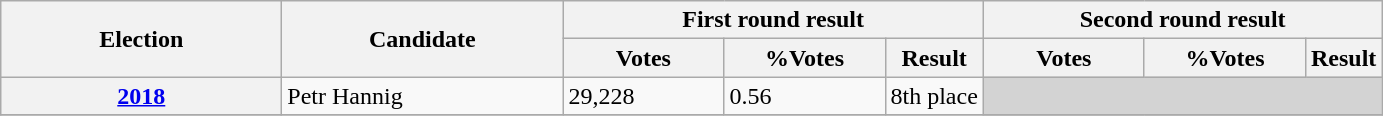<table class="wikitable">
<tr>
<th width="180" rowspan="2">Election</th>
<th width="180" rowspan="2">Candidate</th>
<th width="200" colspan=3>First round result</th>
<th width="200" colspan=3>Second round result</th>
</tr>
<tr>
<th width="100">Votes</th>
<th width="100">%Votes</th>
<th>Result</th>
<th width="100">Votes</th>
<th width="100">%Votes</th>
<th>Result</th>
</tr>
<tr>
<th><a href='#'>2018</a></th>
<td>Petr Hannig</td>
<td>29,228</td>
<td>0.56</td>
<td>8th place</td>
<td colspan="3"  style="background-color:lightgrey;"></td>
</tr>
<tr>
</tr>
</table>
